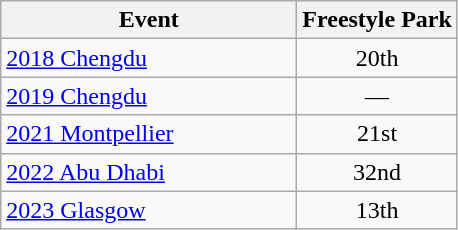<table class="wikitable" style="text-align: center;">
<tr ">
<th style="width:190px;">Event</th>
<th>Freestyle Park</th>
</tr>
<tr>
<td align=left> <a href='#'>2018 Chengdu</a></td>
<td>20th</td>
</tr>
<tr>
<td align=left> <a href='#'>2019 Chengdu</a></td>
<td>—</td>
</tr>
<tr>
<td align=left> <a href='#'>2021 Montpellier</a></td>
<td>21st</td>
</tr>
<tr>
<td align=left> <a href='#'>2022 Abu Dhabi</a></td>
<td>32nd</td>
</tr>
<tr>
<td align=left> <a href='#'>2023 Glasgow</a></td>
<td>13th</td>
</tr>
</table>
